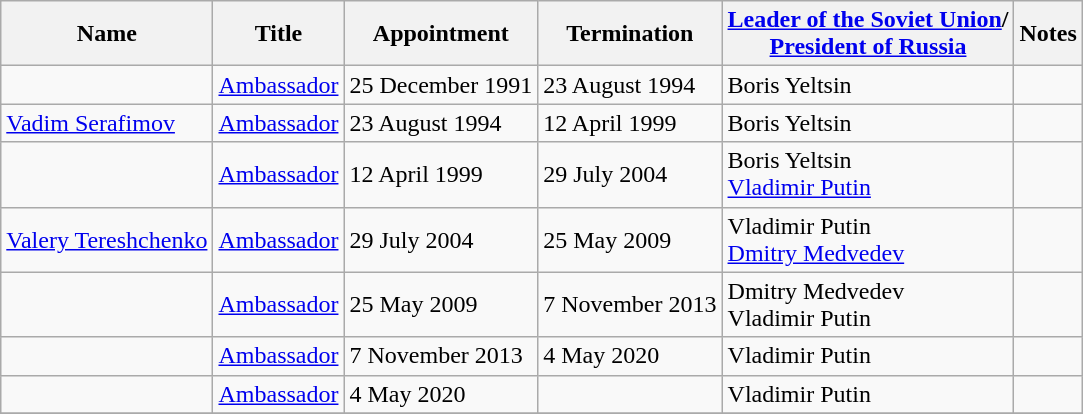<table class="wikitable">
<tr valign="middle">
<th>Name</th>
<th>Title</th>
<th>Appointment</th>
<th>Termination</th>
<th><a href='#'>Leader of the Soviet Union</a>/<br><a href='#'>President of Russia</a></th>
<th>Notes</th>
</tr>
<tr>
<td></td>
<td><a href='#'>Ambassador</a></td>
<td>25 December 1991</td>
<td>23 August 1994</td>
<td>Boris Yeltsin</td>
<td></td>
</tr>
<tr>
<td><a href='#'>Vadim Serafimov</a></td>
<td><a href='#'>Ambassador</a></td>
<td>23 August 1994</td>
<td>12 April 1999</td>
<td>Boris Yeltsin</td>
<td></td>
</tr>
<tr>
<td></td>
<td><a href='#'>Ambassador</a></td>
<td>12 April 1999</td>
<td>29 July 2004</td>
<td>Boris Yeltsin<br><a href='#'>Vladimir Putin</a></td>
<td></td>
</tr>
<tr>
<td><a href='#'>Valery Tereshchenko</a></td>
<td><a href='#'>Ambassador</a></td>
<td>29 July 2004</td>
<td>25 May 2009</td>
<td>Vladimir Putin<br><a href='#'>Dmitry Medvedev</a></td>
<td></td>
</tr>
<tr>
<td></td>
<td><a href='#'>Ambassador</a></td>
<td>25 May 2009</td>
<td>7 November 2013</td>
<td>Dmitry Medvedev<br>Vladimir Putin</td>
<td></td>
</tr>
<tr>
<td></td>
<td><a href='#'>Ambassador</a></td>
<td>7 November 2013</td>
<td>4 May 2020</td>
<td>Vladimir Putin</td>
<td></td>
</tr>
<tr>
<td></td>
<td><a href='#'>Ambassador</a></td>
<td>4 May 2020</td>
<td></td>
<td>Vladimir Putin</td>
<td></td>
</tr>
<tr>
</tr>
</table>
